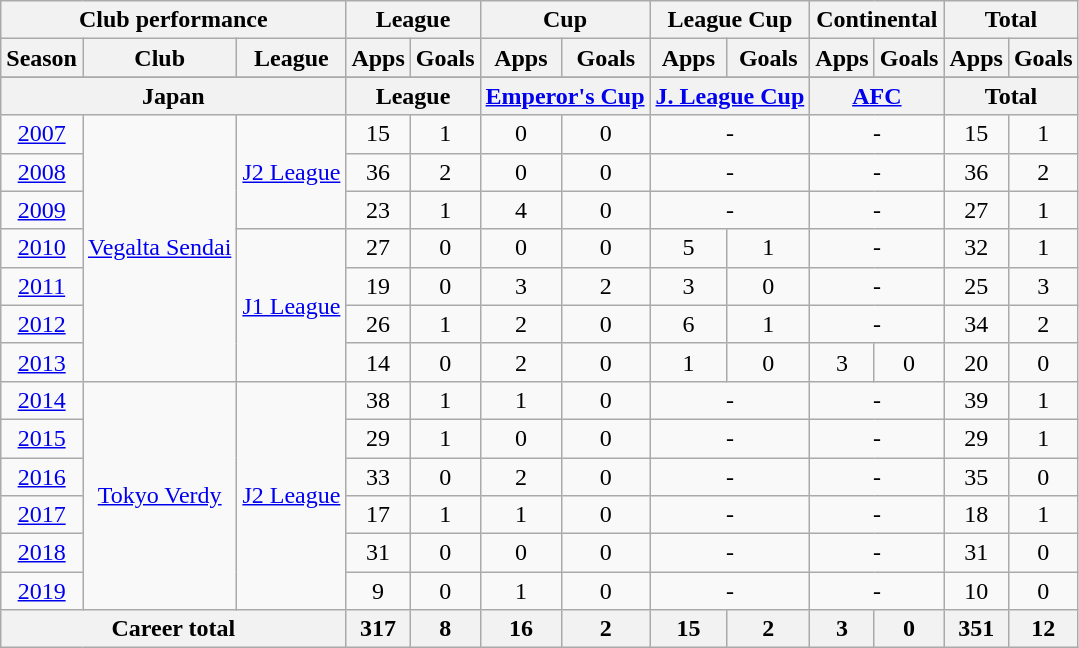<table class="wikitable" style="text-align:center">
<tr>
<th colspan=3>Club performance</th>
<th colspan=2>League</th>
<th colspan=2>Cup</th>
<th colspan=2>League Cup</th>
<th colspan=2>Continental</th>
<th colspan=2>Total</th>
</tr>
<tr>
<th>Season</th>
<th>Club</th>
<th>League</th>
<th>Apps</th>
<th>Goals</th>
<th>Apps</th>
<th>Goals</th>
<th>Apps</th>
<th>Goals</th>
<th>Apps</th>
<th>Goals</th>
<th>Apps</th>
<th>Goals</th>
</tr>
<tr>
</tr>
<tr>
<th colspan=3>Japan</th>
<th colspan=2>League</th>
<th colspan=2><a href='#'>Emperor's Cup</a></th>
<th colspan=2><a href='#'>J. League Cup</a></th>
<th colspan=2><a href='#'>AFC</a></th>
<th colspan=2>Total</th>
</tr>
<tr>
<td><a href='#'>2007</a></td>
<td rowspan="7"><a href='#'>Vegalta Sendai</a></td>
<td rowspan="3"><a href='#'>J2 League</a></td>
<td>15</td>
<td>1</td>
<td>0</td>
<td>0</td>
<td colspan="2">-</td>
<td colspan="2">-</td>
<td>15</td>
<td>1</td>
</tr>
<tr>
<td><a href='#'>2008</a></td>
<td>36</td>
<td>2</td>
<td>0</td>
<td>0</td>
<td colspan="2">-</td>
<td colspan="2">-</td>
<td>36</td>
<td>2</td>
</tr>
<tr>
<td><a href='#'>2009</a></td>
<td>23</td>
<td>1</td>
<td>4</td>
<td>0</td>
<td colspan="2">-</td>
<td colspan="2">-</td>
<td>27</td>
<td>1</td>
</tr>
<tr>
<td><a href='#'>2010</a></td>
<td rowspan="4"><a href='#'>J1 League</a></td>
<td>27</td>
<td>0</td>
<td>0</td>
<td>0</td>
<td>5</td>
<td>1</td>
<td colspan="2">-</td>
<td>32</td>
<td>1</td>
</tr>
<tr>
<td><a href='#'>2011</a></td>
<td>19</td>
<td>0</td>
<td>3</td>
<td>2</td>
<td>3</td>
<td>0</td>
<td colspan="2">-</td>
<td>25</td>
<td>3</td>
</tr>
<tr>
<td><a href='#'>2012</a></td>
<td>26</td>
<td>1</td>
<td>2</td>
<td>0</td>
<td>6</td>
<td>1</td>
<td colspan="2">-</td>
<td>34</td>
<td>2</td>
</tr>
<tr>
<td><a href='#'>2013</a></td>
<td>14</td>
<td>0</td>
<td>2</td>
<td>0</td>
<td>1</td>
<td>0</td>
<td>3</td>
<td>0</td>
<td>20</td>
<td>0</td>
</tr>
<tr>
<td><a href='#'>2014</a></td>
<td rowspan="6"><a href='#'>Tokyo Verdy</a></td>
<td rowspan="6"><a href='#'>J2 League</a></td>
<td>38</td>
<td>1</td>
<td>1</td>
<td>0</td>
<td colspan="2">-</td>
<td colspan="2">-</td>
<td>39</td>
<td>1</td>
</tr>
<tr>
<td><a href='#'>2015</a></td>
<td>29</td>
<td>1</td>
<td>0</td>
<td>0</td>
<td colspan="2">-</td>
<td colspan="2">-</td>
<td>29</td>
<td>1</td>
</tr>
<tr>
<td><a href='#'>2016</a></td>
<td>33</td>
<td>0</td>
<td>2</td>
<td>0</td>
<td colspan="2">-</td>
<td colspan="2">-</td>
<td>35</td>
<td>0</td>
</tr>
<tr>
<td><a href='#'>2017</a></td>
<td>17</td>
<td>1</td>
<td>1</td>
<td>0</td>
<td colspan="2">-</td>
<td colspan="2">-</td>
<td>18</td>
<td>1</td>
</tr>
<tr>
<td><a href='#'>2018</a></td>
<td>31</td>
<td>0</td>
<td>0</td>
<td>0</td>
<td colspan="2">-</td>
<td colspan="2">-</td>
<td>31</td>
<td>0</td>
</tr>
<tr>
<td><a href='#'>2019</a></td>
<td>9</td>
<td>0</td>
<td>1</td>
<td>0</td>
<td colspan="2">-</td>
<td colspan="2">-</td>
<td>10</td>
<td>0</td>
</tr>
<tr>
<th colspan=3>Career total</th>
<th>317</th>
<th>8</th>
<th>16</th>
<th>2</th>
<th>15</th>
<th>2</th>
<th>3</th>
<th>0</th>
<th>351</th>
<th>12</th>
</tr>
</table>
